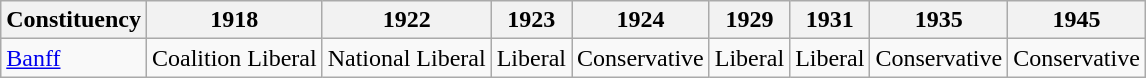<table class="wikitable">
<tr>
<th>Constituency</th>
<th>1918</th>
<th>1922</th>
<th>1923</th>
<th>1924</th>
<th>1929</th>
<th>1931</th>
<th>1935</th>
<th>1945</th>
</tr>
<tr>
<td><a href='#'>Banff</a></td>
<td bgcolor=>Coalition Liberal</td>
<td bgcolor=>National Liberal</td>
<td bgcolor=>Liberal</td>
<td bgcolor=>Conservative</td>
<td bgcolor=>Liberal</td>
<td bgcolor=>Liberal</td>
<td bgcolor=>Conservative</td>
<td bgcolor=>Conservative</td>
</tr>
</table>
